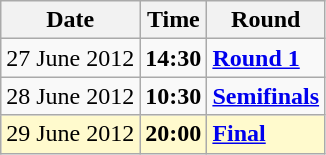<table class="wikitable">
<tr>
<th>Date</th>
<th>Time</th>
<th>Round</th>
</tr>
<tr>
<td>27 June 2012</td>
<td><strong>14:30</strong></td>
<td><strong><a href='#'>Round 1</a></strong></td>
</tr>
<tr>
<td>28 June 2012</td>
<td><strong>10:30</strong></td>
<td><strong><a href='#'>Semifinals</a></strong></td>
</tr>
<tr style=background:lemonchiffon>
<td>29 June 2012</td>
<td><strong>20:00</strong></td>
<td><strong><a href='#'>Final</a></strong></td>
</tr>
</table>
